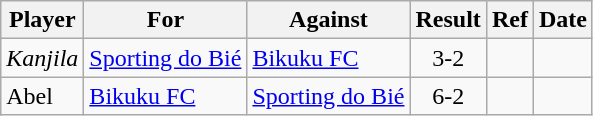<table class="wikitable sortable">
<tr>
<th>Player</th>
<th>For</th>
<th>Against</th>
<th style="text-align:center">Result</th>
<th>Ref</th>
<th>Date</th>
</tr>
<tr>
<td><em>Kanjila</em></td>
<td><a href='#'>Sporting do Bié</a></td>
<td><a href='#'>Bikuku FC</a></td>
<td align=center>3-2</td>
<td></td>
<td></td>
</tr>
<tr>
<td>Abel</td>
<td><a href='#'>Bikuku FC</a></td>
<td><a href='#'>Sporting do Bié</a></td>
<td align=center>6-2</td>
<td></td>
<td></td>
</tr>
</table>
